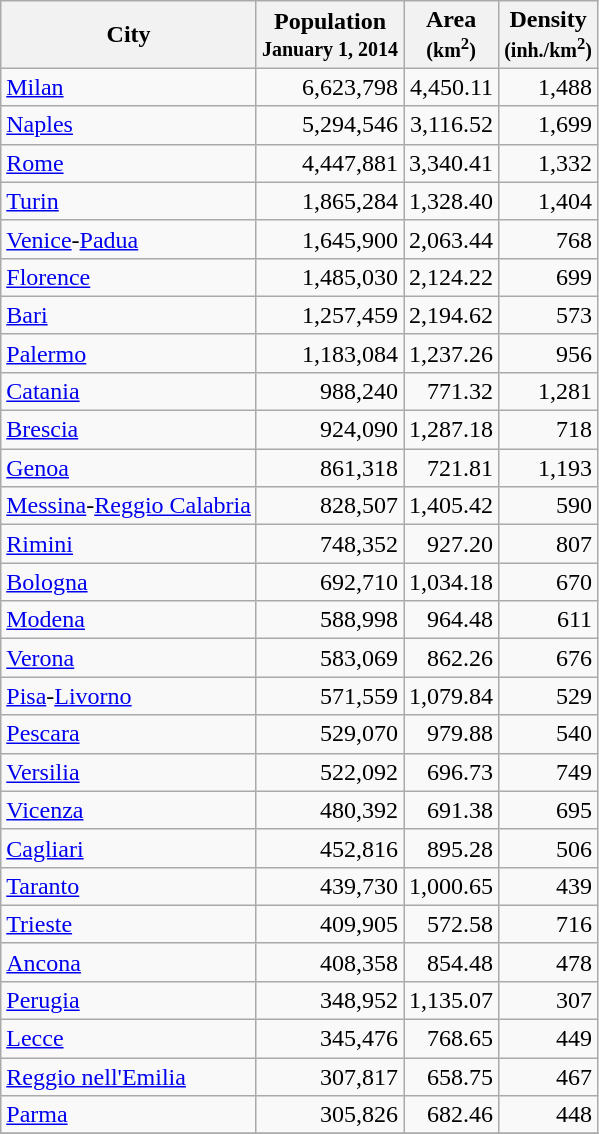<table class="wikitable sortable" style="text-align:left;">
<tr style="font-size:100%; text-align:center;">
<th align=center>City</th>
<th align=center>Population<br><small>January 1, 2014</small></th>
<th align=center>Area<br><small>(km<sup>2</sup>)</small></th>
<th align=center>Density<br><small>(inh./km<sup>2</sup>)</small></th>
</tr>
<tr>
<td><a href='#'>Milan</a></td>
<td align=right>6,623,798</td>
<td align=right>4,450.11</td>
<td align=right>1,488</td>
</tr>
<tr>
<td><a href='#'>Naples</a></td>
<td align=right>5,294,546</td>
<td align=right>3,116.52</td>
<td align=right>1,699</td>
</tr>
<tr>
<td><a href='#'>Rome</a></td>
<td align=right>4,447,881</td>
<td align=right>3,340.41</td>
<td align=right>1,332</td>
</tr>
<tr>
<td><a href='#'>Turin</a></td>
<td align=right>1,865,284</td>
<td align=right>1,328.40</td>
<td align=right>1,404</td>
</tr>
<tr>
<td><a href='#'>Venice</a>-<a href='#'>Padua</a></td>
<td align=right>1,645,900</td>
<td align=right>2,063.44</td>
<td align=right>768</td>
</tr>
<tr>
<td><a href='#'>Florence</a></td>
<td align=right>1,485,030</td>
<td align=right>2,124.22</td>
<td align=right>699</td>
</tr>
<tr>
<td><a href='#'>Bari</a></td>
<td align=right>1,257,459</td>
<td align=right>2,194.62</td>
<td align=right>573</td>
</tr>
<tr>
<td><a href='#'>Palermo</a></td>
<td align=right>1,183,084</td>
<td align=right>1,237.26</td>
<td align=right>956</td>
</tr>
<tr>
<td><a href='#'>Catania</a></td>
<td align=right>988,240</td>
<td align=right>771.32</td>
<td align=right>1,281</td>
</tr>
<tr>
<td><a href='#'>Brescia</a></td>
<td align=right>924,090</td>
<td align=right>1,287.18</td>
<td align=right>718</td>
</tr>
<tr>
<td><a href='#'>Genoa</a></td>
<td align=right>861,318</td>
<td align=right>721.81</td>
<td align=right>1,193</td>
</tr>
<tr>
<td><a href='#'>Messina</a>-<a href='#'>Reggio Calabria</a></td>
<td align=right>828,507</td>
<td align=right>1,405.42</td>
<td align=right>590</td>
</tr>
<tr>
<td><a href='#'>Rimini</a></td>
<td align=right>748,352</td>
<td align=right>927.20</td>
<td align=right>807</td>
</tr>
<tr>
<td><a href='#'>Bologna</a></td>
<td align=right>692,710</td>
<td align=right>1,034.18</td>
<td align=right>670</td>
</tr>
<tr>
<td><a href='#'>Modena</a></td>
<td align=right>588,998</td>
<td align=right>964.48</td>
<td align=right>611</td>
</tr>
<tr>
<td><a href='#'>Verona</a></td>
<td align=right>583,069</td>
<td align=right>862.26</td>
<td align=right>676</td>
</tr>
<tr>
<td><a href='#'>Pisa</a>-<a href='#'>Livorno</a></td>
<td align=right>571,559</td>
<td align=right>1,079.84</td>
<td align=right>529</td>
</tr>
<tr>
<td><a href='#'>Pescara</a></td>
<td align=right>529,070</td>
<td align=right>979.88</td>
<td align=right>540</td>
</tr>
<tr>
<td><a href='#'>Versilia</a></td>
<td align=right>522,092</td>
<td align=right>696.73</td>
<td align=right>749</td>
</tr>
<tr>
<td><a href='#'>Vicenza</a></td>
<td align=right>480,392</td>
<td align=right>691.38</td>
<td align=right>695</td>
</tr>
<tr>
<td><a href='#'>Cagliari</a></td>
<td align=right>452,816</td>
<td align=right>895.28</td>
<td align=right>506</td>
</tr>
<tr>
<td><a href='#'>Taranto</a></td>
<td align=right>439,730</td>
<td align=right>1,000.65</td>
<td align=right>439</td>
</tr>
<tr>
<td><a href='#'>Trieste</a></td>
<td align=right>409,905</td>
<td align=right>572.58</td>
<td align=right>716</td>
</tr>
<tr>
<td><a href='#'>Ancona</a></td>
<td align=right>408,358</td>
<td align=right>854.48</td>
<td align=right>478</td>
</tr>
<tr>
<td><a href='#'>Perugia</a></td>
<td align=right>348,952</td>
<td align=right>1,135.07</td>
<td align=right>307</td>
</tr>
<tr>
<td><a href='#'>Lecce</a></td>
<td align=right>345,476</td>
<td align=right>768.65</td>
<td align=right>449</td>
</tr>
<tr>
<td><a href='#'>Reggio nell'Emilia</a></td>
<td align=right>307,817</td>
<td align=right>658.75</td>
<td align=right>467</td>
</tr>
<tr>
<td><a href='#'>Parma</a></td>
<td align=right>305,826</td>
<td align=right>682.46</td>
<td align=right>448</td>
</tr>
<tr>
</tr>
</table>
